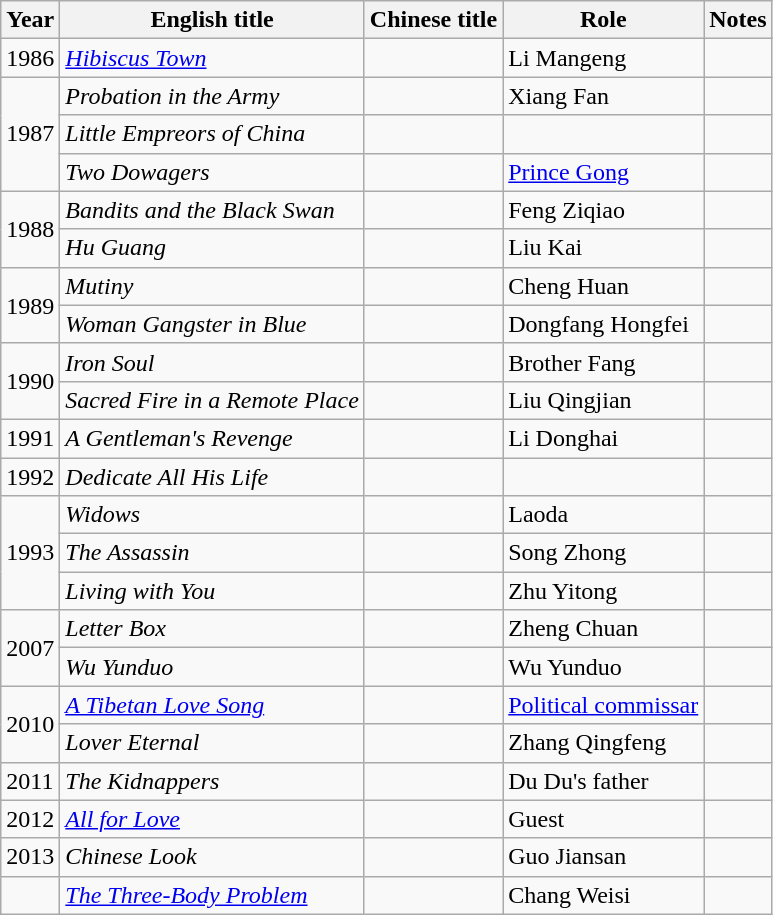<table class="wikitable">
<tr>
<th>Year</th>
<th>English title</th>
<th>Chinese title</th>
<th>Role</th>
<th>Notes</th>
</tr>
<tr>
<td>1986</td>
<td><em><a href='#'>Hibiscus Town</a></em></td>
<td></td>
<td>Li Mangeng</td>
<td></td>
</tr>
<tr>
<td rowspan=3>1987</td>
<td><em>Probation in the Army</em></td>
<td></td>
<td>Xiang Fan</td>
<td></td>
</tr>
<tr>
<td><em>Little Empreors of China</em></td>
<td></td>
<td></td>
<td></td>
</tr>
<tr>
<td><em>Two Dowagers</em></td>
<td></td>
<td><a href='#'>Prince Gong</a></td>
<td></td>
</tr>
<tr>
<td rowspan=2>1988</td>
<td><em>Bandits and the Black Swan</em></td>
<td></td>
<td>Feng Ziqiao</td>
<td></td>
</tr>
<tr>
<td><em>Hu Guang</em></td>
<td></td>
<td>Liu Kai</td>
<td></td>
</tr>
<tr>
<td rowspan=2>1989</td>
<td><em>Mutiny</em></td>
<td></td>
<td>Cheng Huan</td>
<td></td>
</tr>
<tr>
<td><em>Woman Gangster in Blue</em></td>
<td></td>
<td>Dongfang Hongfei</td>
<td></td>
</tr>
<tr>
<td rowspan=2>1990</td>
<td><em>Iron Soul</em></td>
<td></td>
<td>Brother Fang</td>
<td></td>
</tr>
<tr>
<td><em>Sacred Fire in a Remote Place</em></td>
<td></td>
<td>Liu Qingjian</td>
<td></td>
</tr>
<tr>
<td>1991</td>
<td><em>A Gentleman's Revenge</em></td>
<td></td>
<td>Li Donghai</td>
<td></td>
</tr>
<tr>
<td>1992</td>
<td><em>Dedicate All His Life</em></td>
<td></td>
<td></td>
<td></td>
</tr>
<tr>
<td rowspan=3>1993</td>
<td><em>Widows</em></td>
<td></td>
<td>Laoda</td>
<td></td>
</tr>
<tr>
<td><em>The Assassin</em></td>
<td></td>
<td>Song Zhong</td>
<td></td>
</tr>
<tr>
<td><em>Living with You</em></td>
<td></td>
<td>Zhu Yitong</td>
<td></td>
</tr>
<tr>
<td rowspan=2>2007</td>
<td><em>Letter Box</em></td>
<td></td>
<td>Zheng Chuan</td>
<td></td>
</tr>
<tr>
<td><em>Wu Yunduo</em></td>
<td></td>
<td>Wu Yunduo</td>
<td></td>
</tr>
<tr>
<td rowspan=2>2010</td>
<td><em><a href='#'>A Tibetan Love Song</a></em></td>
<td></td>
<td><a href='#'>Political commissar</a></td>
<td></td>
</tr>
<tr>
<td><em>Lover Eternal</em></td>
<td></td>
<td>Zhang Qingfeng</td>
<td></td>
</tr>
<tr>
<td>2011</td>
<td><em>The Kidnappers</em></td>
<td></td>
<td>Du Du's father</td>
<td></td>
</tr>
<tr>
<td>2012</td>
<td><em><a href='#'>All for Love</a></em></td>
<td></td>
<td>Guest</td>
<td></td>
</tr>
<tr>
<td>2013</td>
<td><em>Chinese Look</em></td>
<td></td>
<td>Guo Jiansan</td>
<td></td>
</tr>
<tr>
<td></td>
<td><em><a href='#'>The Three-Body Problem</a></em></td>
<td></td>
<td>Chang Weisi</td>
<td></td>
</tr>
</table>
